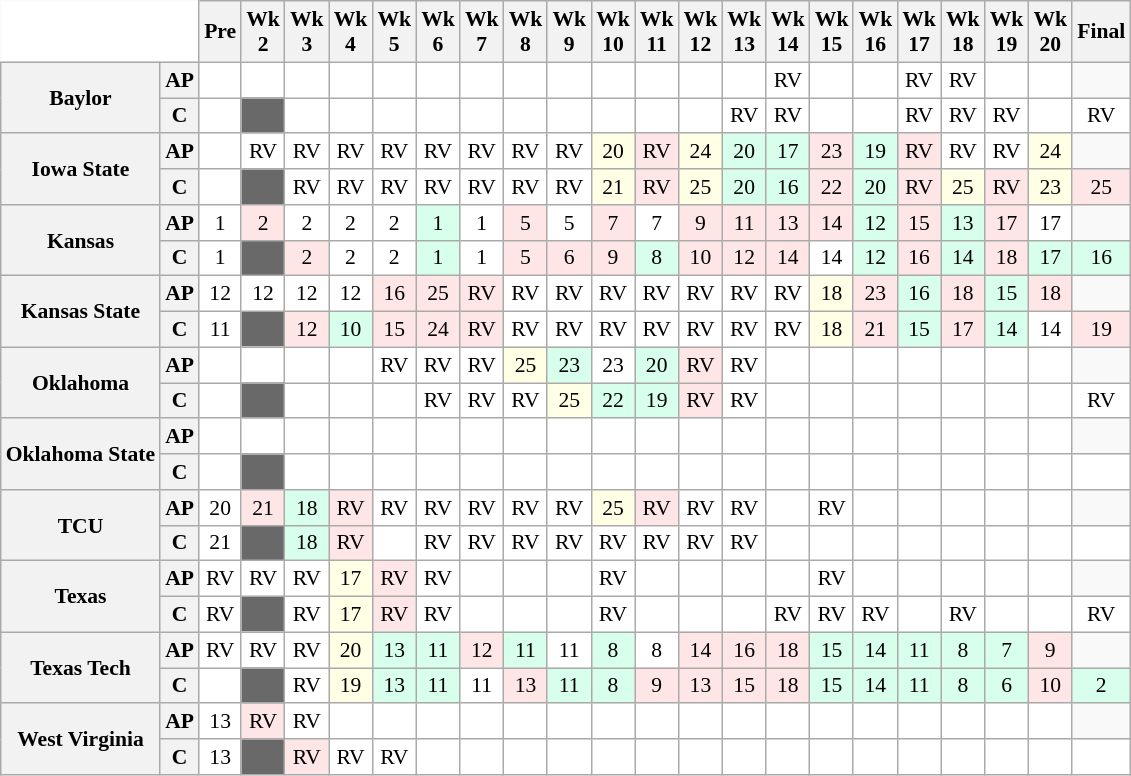<table class="wikitable" style="white-space:nowrap;font-size:90%;">
<tr>
<th colspan=2 style="background:white; border-top-style:hidden; border-left-style:hidden;"> </th>
<th>Pre</th>
<th>Wk<br>2</th>
<th>Wk<br>3</th>
<th>Wk<br>4</th>
<th>Wk<br>5</th>
<th>Wk<br>6</th>
<th>Wk<br>7</th>
<th>Wk<br>8</th>
<th>Wk<br>9</th>
<th>Wk<br>10</th>
<th>Wk<br>11</th>
<th>Wk<br>12</th>
<th>Wk<br>13</th>
<th>Wk<br>14</th>
<th>Wk<br>15</th>
<th>Wk<br>16</th>
<th>Wk<br>17</th>
<th>Wk<br>18</th>
<th>Wk<br>19</th>
<th>Wk<br>20</th>
<th>Final</th>
</tr>
<tr style="text-align:center;">
<th rowspan=2 style=>Baylor</th>
<th>AP</th>
<td style="background:#FFF;"></td>
<td style="background:#FFF;"></td>
<td style="background:#FFF;"></td>
<td style="background:#FFF;"></td>
<td style="background:#FFF;"></td>
<td style="background:#FFF;"></td>
<td style="background:#FFF;"></td>
<td style="background:#FFF;"></td>
<td style="background:#FFF;"></td>
<td style="background:#FFF;"></td>
<td style="background:#FFF;"></td>
<td style="background:#FFF;"></td>
<td style="background:#FFF;"></td>
<td style="background:#FFF;">RV</td>
<td style="background:#FFF;"></td>
<td style="background:#FFF;"></td>
<td style="background:#FFF;">RV</td>
<td style="background:#FFF;">RV</td>
<td style="background:#FFF;"></td>
<td style="background:#FFF;"></td>
</tr>
<tr style="text-align:center;">
<th>C</th>
<td style="background:#FFF;"></td>
<td style="background:#696969;"></td>
<td style="background:#FFF;"></td>
<td style="background:#FFF;"></td>
<td style="background:#FFF;"></td>
<td style="background:#FFF;"></td>
<td style="background:#FFF;"></td>
<td style="background:#FFF;"></td>
<td style="background:#FFF;"></td>
<td style="background:#FFF;"></td>
<td style="background:#FFF;"></td>
<td style="background:#FFF;"></td>
<td style="background:#FFF;">RV</td>
<td style="background:#FFF;">RV</td>
<td style="background:#FFF;"></td>
<td style="background:#FFF;"></td>
<td style="background:#FFF;">RV</td>
<td style="background:#FFF;">RV</td>
<td style="background:#FFF;">RV</td>
<td style="background:#FFF;"></td>
<td style="background:#FFF;">RV</td>
</tr>
<tr style="text-align:center;">
<th rowspan=2 style=>Iowa State</th>
<th>AP</th>
<td style="background:#FFF;"></td>
<td style="background:#FFF;">RV</td>
<td style="background:#FFF;">RV</td>
<td style="background:#FFF;">RV</td>
<td style="background:#FFF;">RV</td>
<td style="background:#FFF;">RV</td>
<td style="background:#FFF;">RV</td>
<td style="background:#FFF;">RV</td>
<td style="background:#FFF;">RV</td>
<td style="background:#FFFFE6;">20</td>
<td style="background:#FFE6E6;">RV</td>
<td style="background:#FFFFE6;">24</td>
<td style="background:#D8FFEB;">20</td>
<td style="background:#D8FFEB;">17</td>
<td style="background:#FFE6E6;">23</td>
<td style="background:#D8FFEB;">19</td>
<td style="background:#FFE6E6;">RV</td>
<td style="background:#FFF;">RV</td>
<td style="background:#FFF;">RV</td>
<td style="background:#FFFFE6;">24</td>
</tr>
<tr style="text-align:center;">
<th>C</th>
<td style="background:#FFF;"></td>
<td style="background:#696969;"></td>
<td style="background:#FFF;">RV</td>
<td style="background:#FFF;">RV</td>
<td style="background:#FFF;">RV</td>
<td style="background:#FFF;">RV</td>
<td style="background:#FFF;">RV</td>
<td style="background:#FFF;">RV</td>
<td style="background:#FFF;">RV</td>
<td style="background:#FFFFE6;">21</td>
<td style="background:#FFE6E6;">RV</td>
<td style="background:#FFFFE6;">25</td>
<td style="background:#D8FFEB;">20</td>
<td style="background:#D8FFEB;">16</td>
<td style="background:#FFE6E6;">22</td>
<td style="background:#D8FFEB;">20</td>
<td style="background:#FFE6E6;">RV</td>
<td style="background:#FFFFE6;">25</td>
<td style="background:#FFE6E6;">RV</td>
<td style="background:#FFFFE6;">23</td>
<td style="background:#FFE6E6;">25</td>
</tr>
<tr style="text-align:center;">
<th rowspan=2 style=>Kansas</th>
<th>AP</th>
<td style="background:#FFF;">1</td>
<td style="background:#FFE6E6;">2</td>
<td style="background:#FFF;">2</td>
<td style="background:#FFF;">2</td>
<td style="background:#FFF;">2</td>
<td style="background:#D8FFEB;">1</td>
<td style="background:#FFF;">1</td>
<td style="background:#FFE6E6;">5</td>
<td style="background:#FFF;">5</td>
<td style="background:#FFE6E6;">7</td>
<td style="background:#FFF;">7</td>
<td style="background:#FFE6E6;">9</td>
<td style="background:#FFE6E6;">11</td>
<td style="background:#FFE6E6;">13</td>
<td style="background:#FFE6E6;">14</td>
<td style="background:#D8FFEB;">12</td>
<td style="background:#FFE6E6;">15</td>
<td style="background:#D8FFEB;">13</td>
<td style="background:#FFE6E6;">17</td>
<td style="background:#FFF;">17</td>
</tr>
<tr style="text-align:center;">
<th>C</th>
<td style="background:#FFF;">1</td>
<td style="background:#696969;"></td>
<td style="background:#FFE6E6;">2</td>
<td style="background:#FFF;">2</td>
<td style="background:#FFF;">2</td>
<td style="background:#D8FFEB;">1</td>
<td style="background:#FFF;">1</td>
<td style="background:#FFE6E6;">5</td>
<td style="background:#FFE6E6;">6</td>
<td style="background:#FFE6E6;">9</td>
<td style="background:#D8FFEB;">8</td>
<td style="background:#FFE6E6;">10</td>
<td style="background:#FFE6E6;">12</td>
<td style="background:#FFE6E6;">14</td>
<td style="background:#FFF;">14</td>
<td style="background:#D8FFEB;">12</td>
<td style="background:#FFE6E6;">16</td>
<td style="background:#D8FFEB;">14</td>
<td style="background:#FFE6E6;">18</td>
<td style="background:#D8FFEB;">17</td>
<td style="background:#D8FFEB;">16</td>
</tr>
<tr style="text-align:center;">
<th rowspan=2 style=>Kansas State</th>
<th>AP</th>
<td style="background:#FFF;">12</td>
<td style="background:#FFF;">12</td>
<td style="background:#FFF;">12</td>
<td style="background:#FFF;">12</td>
<td style="background:#FFE6E6;">16</td>
<td style="background:#FFE6E6;">25</td>
<td style="background:#FFE6E6;">RV</td>
<td style="background:#FFF;">RV</td>
<td style="background:#FFF;">RV</td>
<td style="background:#FFF;">RV</td>
<td style="background:#FFF;">RV</td>
<td style="background:#FFF;">RV</td>
<td style="background:#FFF;">RV</td>
<td style="background:#FFF;">RV</td>
<td style="background:#FFFFE6;">18</td>
<td style="background:#FFE6E6;">23</td>
<td style="background:#D8FFEB;">16</td>
<td style="background:#FFE6E6;">18</td>
<td style="background:#D8FFEB;">15</td>
<td style="background:#FFE6E6;">18</td>
</tr>
<tr style="text-align:center;">
<th>C</th>
<td style="background:#FFF;">11</td>
<td style="background:#696969;"></td>
<td style="background:#FFE6E6;">12</td>
<td style="background:#D8FFEB;">10</td>
<td style="background:#FFE6E6;">15</td>
<td style="background:#FFE6E6;">24</td>
<td style="background:#FFE6E6;">RV</td>
<td style="background:#FFF;">RV</td>
<td style="background:#FFF;">RV</td>
<td style="background:#FFF;">RV</td>
<td style="background:#FFF;">RV</td>
<td style="background:#FFF;">RV</td>
<td style="background:#FFF;">RV</td>
<td style="background:#FFF;">RV</td>
<td style="background:#FFFFE6;">18</td>
<td style="background:#FFE6E6;">21</td>
<td style="background:#D8FFEB;">15</td>
<td style="background:#FFE6E6;">17</td>
<td style="background:#D8FFEB;">14</td>
<td style="background:#FFF;">14</td>
<td style="background:#FFE6E6;">19</td>
</tr>
<tr style="text-align:center;">
<th rowspan=2 style=>Oklahoma</th>
<th>AP</th>
<td style="background:#FFF;"></td>
<td style="background:#FFF;"></td>
<td style="background:#FFF;"></td>
<td style="background:#FFF;"></td>
<td style="background:#FFF;">RV</td>
<td style="background:#FFF;">RV</td>
<td style="background:#FFF;">RV</td>
<td style="background:#FFFFE6;">25</td>
<td style="background:#D8FFEB;">23</td>
<td style="background:#FFF;">23</td>
<td style="background:#D8FFEB;">20</td>
<td style="background:#FFE6E6;">RV</td>
<td style="background:#FFF;">RV</td>
<td style="background:#FFF;"></td>
<td style="background:#FFF;"></td>
<td style="background:#FFF;"></td>
<td style="background:#FFF;"></td>
<td style="background:#FFF;"></td>
<td style="background:#FFF;"></td>
<td style="background:#FFF;"></td>
</tr>
<tr style="text-align:center;">
<th>C</th>
<td style="background:#FFF;"></td>
<td style="background:#696969;"></td>
<td style="background:#FFF;"></td>
<td style="background:#FFF;"></td>
<td style="background:#FFF;"></td>
<td style="background:#FFF;">RV</td>
<td style="background:#FFF;">RV</td>
<td style="background:#FFF;">RV</td>
<td style="background:#FFFFE6;">25</td>
<td style="background:#D8FFEB;">22</td>
<td style="background:#D8FFEB;">19</td>
<td style="background:#FFE6E6;">RV</td>
<td style="background:#FFF;">RV</td>
<td style="background:#FFF;"></td>
<td style="background:#FFF;"></td>
<td style="background:#FFF;"></td>
<td style="background:#FFF;"></td>
<td style="background:#FFF;"></td>
<td style="background:#FFF;"></td>
<td style="background:#FFF;"></td>
<td style="background:#FFF;">RV</td>
</tr>
<tr style="text-align:center;">
<th rowspan=2 style=>Oklahoma State</th>
<th>AP</th>
<td style="background:#FFF;"></td>
<td style="background:#FFF;"></td>
<td style="background:#FFF;"></td>
<td style="background:#FFF;"></td>
<td style="background:#FFF;"></td>
<td style="background:#FFF;"></td>
<td style="background:#FFF;"></td>
<td style="background:#FFF;"></td>
<td style="background:#FFF;"></td>
<td style="background:#FFF;"></td>
<td style="background:#FFF;"></td>
<td style="background:#FFF;"></td>
<td style="background:#FFF;"></td>
<td style="background:#FFF;"></td>
<td style="background:#FFF;"></td>
<td style="background:#FFF;"></td>
<td style="background:#FFF;"></td>
<td style="background:#FFF;"></td>
<td style="background:#FFF;"></td>
<td style="background:#FFF;"></td>
</tr>
<tr style="text-align:center;">
<th>C</th>
<td style="background:#FFF;"></td>
<td style="background:#696969;"></td>
<td style="background:#FFF;"></td>
<td style="background:#FFF;"></td>
<td style="background:#FFF;"></td>
<td style="background:#FFF;"></td>
<td style="background:#FFF;"></td>
<td style="background:#FFF;"></td>
<td style="background:#FFF;"></td>
<td style="background:#FFF;"></td>
<td style="background:#FFF;"></td>
<td style="background:#FFF;"></td>
<td style="background:#FFF;"></td>
<td style="background:#FFF;"></td>
<td style="background:#FFF;"></td>
<td style="background:#FFF;"></td>
<td style="background:#FFF;"></td>
<td style="background:#FFF;"></td>
<td style="background:#FFF;"></td>
<td style="background:#FFF;"></td>
<td style="background:#FFF;"></td>
</tr>
<tr style="text-align:center;">
<th rowspan=2 style=>TCU</th>
<th>AP</th>
<td style="background:#FFF;">20</td>
<td style="background:#FFE6E6;">21</td>
<td style="background:#D8FFEB;">18</td>
<td style="background:#FFE6E6;">RV</td>
<td style="background:#FFF;">RV</td>
<td style="background:#FFF;">RV</td>
<td style="background:#FFF;">RV</td>
<td style="background:#FFF;">RV</td>
<td style="background:#FFF;">RV</td>
<td style="background:#FFFFE6;">25</td>
<td style="background:#FFE6E6;">RV</td>
<td style="background:#FFF;">RV</td>
<td style="background:#FFF;">RV</td>
<td style="background:#FFF;"></td>
<td style="background:#FFF;">RV</td>
<td style="background:#FFF;"></td>
<td style="background:#FFF;"></td>
<td style="background:#FFF;"></td>
<td style="background:#FFF;"></td>
<td style="background:#FFF;"></td>
</tr>
<tr style="text-align:center;">
<th>C</th>
<td style="background:#FFF;">21</td>
<td style="background:#696969;"></td>
<td style="background:#D8FFEB;">18</td>
<td style="background:#FFE6E6;">RV</td>
<td style="background:#FFF;"></td>
<td style="background:#FFF;">RV</td>
<td style="background:#FFF;">RV</td>
<td style="background:#FFF;">RV</td>
<td style="background:#FFF;">RV</td>
<td style="background:#FFF;">RV</td>
<td style="background:#FFF;">RV</td>
<td style="background:#FFF;">RV</td>
<td style="background:#FFF;">RV</td>
<td style="background:#FFF;"></td>
<td style="background:#FFF;"></td>
<td style="background:#FFF;"></td>
<td style="background:#FFF;"></td>
<td style="background:#FFF;"></td>
<td style="background:#FFF;"></td>
<td style="background:#FFF;"></td>
<td style="background:#FFF;"></td>
</tr>
<tr style="text-align:center;">
<th rowspan=2 style=>Texas</th>
<th>AP</th>
<td style="background:#FFF;">RV</td>
<td style="background:#FFF;">RV</td>
<td style="background:#FFF;">RV</td>
<td style="background:#FFFFE6;">17</td>
<td style="background:#FFE6E6;">RV</td>
<td style="background:#FFF;">RV</td>
<td style="background:#FFF;"></td>
<td style="background:#FFF;"></td>
<td style="background:#FFF;"></td>
<td style="background:#FFF;">RV</td>
<td style="background:#FFF;"></td>
<td style="background:#FFF;"></td>
<td style="background:#FFF;"></td>
<td style="background:#FFF;"></td>
<td style="background:#FFF;">RV</td>
<td style="background:#FFF;"></td>
<td style="background:#FFF;"></td>
<td style="background:#FFF;"></td>
<td style="background:#FFF;"></td>
<td style="background:#FFF;"></td>
</tr>
<tr style="text-align:center;">
<th>C</th>
<td style="background:#FFF;">RV</td>
<td style="background:#696969;"></td>
<td style="background:#FFF;">RV</td>
<td style="background:#FFFFE6;">17</td>
<td style="background:#FFE6E6;">RV</td>
<td style="background:#FFF;">RV</td>
<td style="background:#FFF;"></td>
<td style="background:#FFF;"></td>
<td style="background:#FFF;"></td>
<td style="background:#FFF;">RV</td>
<td style="background:#FFF;"></td>
<td style="background:#FFF;"></td>
<td style="background:#FFF;"></td>
<td style="background:#FFF;">RV</td>
<td style="background:#FFF;">RV</td>
<td style="background:#FFF;">RV</td>
<td style="background:#FFF;"></td>
<td style="background:#FFF;">RV</td>
<td style="background:#FFF;"></td>
<td style="background:#FFF;"></td>
<td style="background:#FFF;">RV</td>
</tr>
<tr style="text-align:center;">
<th rowspan=2 style=>Texas Tech</th>
<th>AP</th>
<td style="background:#FFF;">RV</td>
<td style="background:#FFF;">RV</td>
<td style="background:#FFF;">RV</td>
<td style="background:#FFFFE6;">20</td>
<td style="background:#D8FFEB;">13</td>
<td style="background:#D8FFEB;">11</td>
<td style="background:#FFE6E6;">12</td>
<td style="background:#D8FFEB;">11</td>
<td style="background:#FFF;">11</td>
<td style="background:#D8FFEB;">8</td>
<td style="background:#FFF;">8</td>
<td style="background:#FFE6E6;">14</td>
<td style="background:#FFE6E6;">16</td>
<td style="background:#FFE6E6;">18</td>
<td style="background:#D8FFEB;">15</td>
<td style="background:#D8FFEB;">14</td>
<td style="background:#D8FFEB;">11</td>
<td style="background:#D8FFEB;">8</td>
<td style="background:#D8FFEB;">7</td>
<td style="background:#FFE6E6;">9</td>
</tr>
<tr style="text-align:center;">
<th>C</th>
<td style="background:#FFF;"></td>
<td style="background:#696969;"></td>
<td style="background:#FFF;">RV</td>
<td style="background:#FFFFE6;">19</td>
<td style="background:#D8FFEB;">13</td>
<td style="background:#D8FFEB;">11</td>
<td style="background:#FFF;">11</td>
<td style="background:#FFE6E6;">13</td>
<td style="background:#D8FFEB;">11</td>
<td style="background:#D8FFEB;">8</td>
<td style="background:#FFE6E6;">9</td>
<td style="background:#FFE6E6;">13</td>
<td style="background:#FFE6E6;">15</td>
<td style="background:#FFE6E6;">18</td>
<td style="background:#D8FFEB;">15</td>
<td style="background:#D8FFEB;">14</td>
<td style="background:#D8FFEB;">11</td>
<td style="background:#D8FFEB;">8</td>
<td style="background:#D8FFEB;">6</td>
<td style="background:#FFE6E6;">10</td>
<td style="background:#D8FFEB;">2</td>
</tr>
<tr style="text-align:center;">
<th rowspan=2 style=>West Virginia</th>
<th>AP</th>
<td style="background:#FFF;">13</td>
<td style="background:#FFE6E6;">RV</td>
<td style="background:#FFF;">RV</td>
<td style="background:#FFF;"></td>
<td style="background:#FFF;"></td>
<td style="background:#FFF;"></td>
<td style="background:#FFF;"></td>
<td style="background:#FFF;"></td>
<td style="background:#FFF;"></td>
<td style="background:#FFF;"></td>
<td style="background:#FFF;"></td>
<td style="background:#FFF;"></td>
<td style="background:#FFF;"></td>
<td style="background:#FFF;"></td>
<td style="background:#FFF;"></td>
<td style="background:#FFF;"></td>
<td style="background:#FFF;"></td>
<td style="background:#FFF;"></td>
<td style="background:#FFF;"></td>
<td style="background:#FFF;"></td>
</tr>
<tr style="text-align:center;">
<th>C</th>
<td style="background:#FFF;">13</td>
<td style="background:#696969;"></td>
<td style="background:#FFE6E6;">RV</td>
<td style="background:#FFF;">RV</td>
<td style="background:#FFF;">RV</td>
<td style="background:#FFF;"></td>
<td style="background:#FFF;"></td>
<td style="background:#FFF;"></td>
<td style="background:#FFF;"></td>
<td style="background:#FFF;"></td>
<td style="background:#FFF;"></td>
<td style="background:#FFF;"></td>
<td style="background:#FFF;"></td>
<td style="background:#FFF;"></td>
<td style="background:#FFF;"></td>
<td style="background:#FFF;"></td>
<td style="background:#FFF;"></td>
<td style="background:#FFF;"></td>
<td style="background:#FFF;"></td>
<td style="background:#FFF;"></td>
<td style="background:#FFF;"></td>
</tr>
</table>
